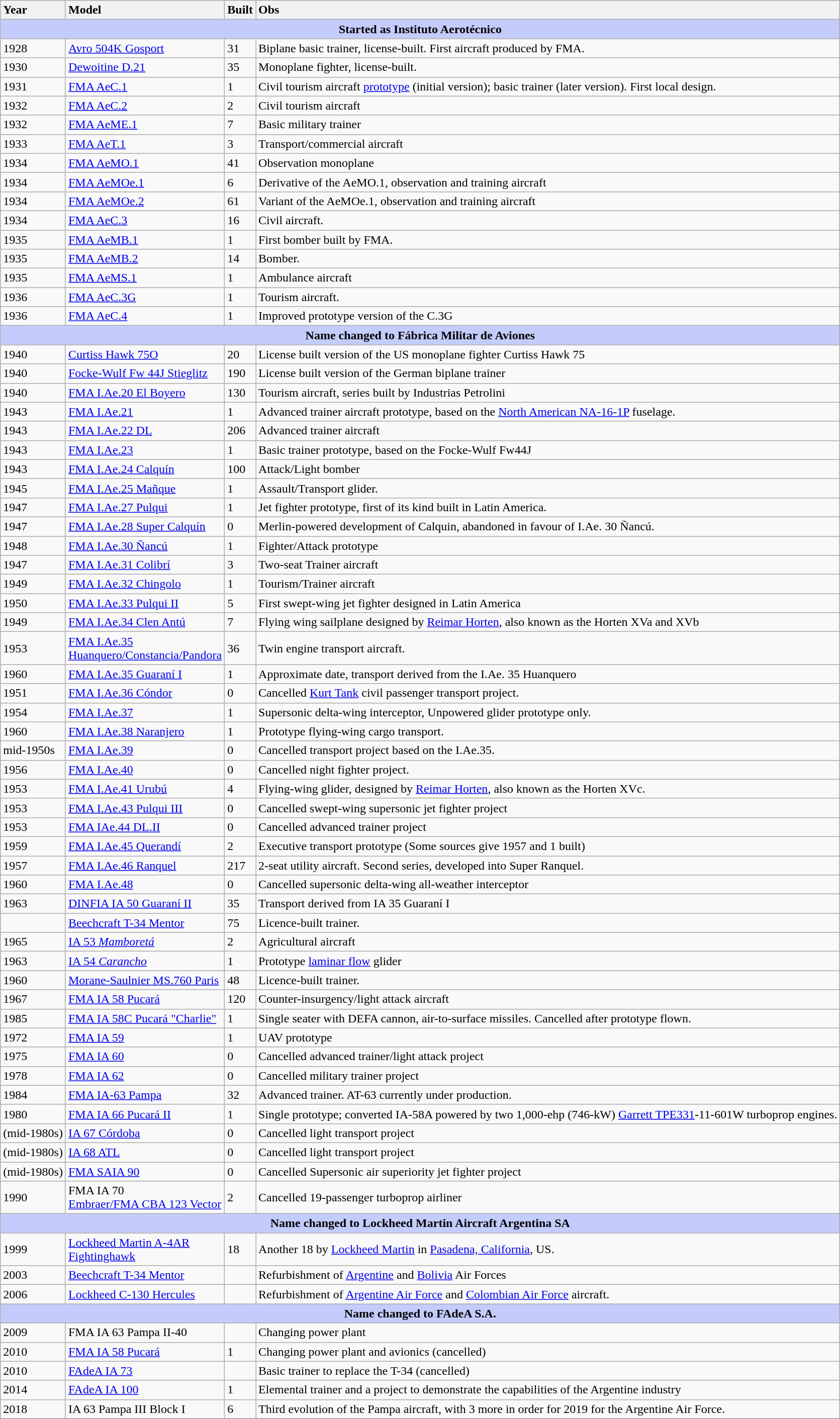<table class="wikitable">
<tr>
<th style="text-align: left;">Year</th>
<th style="text-align: left; width:200px; ">Model</th>
<th style="text-align: left;">Built</th>
<th style="text-align: left;">Obs</th>
</tr>
<tr>
<th colspan=4 style="text-align: center; background: #C4CCFC;">Started as <strong>Instituto Aerotécnico</strong></th>
</tr>
<tr>
<td>1928</td>
<td><a href='#'>Avro 504K Gosport</a></td>
<td>31</td>
<td>Biplane basic trainer, license-built. First aircraft produced by FMA.</td>
</tr>
<tr>
<td>1930</td>
<td><a href='#'>Dewoitine D.21</a></td>
<td>35</td>
<td>Monoplane fighter, license-built.</td>
</tr>
<tr>
<td>1931</td>
<td><a href='#'>FMA AeC.1</a></td>
<td>1</td>
<td>Civil tourism aircraft  <a href='#'>prototype</a> (initial version); basic trainer (later version). First local design.</td>
</tr>
<tr>
<td>1932</td>
<td><a href='#'>FMA AeC.2</a></td>
<td>2</td>
<td>Civil tourism aircraft</td>
</tr>
<tr>
<td>1932</td>
<td><a href='#'>FMA AeME.1</a></td>
<td>7</td>
<td>Basic military trainer</td>
</tr>
<tr>
<td>1933</td>
<td><a href='#'>FMA AeT.1</a></td>
<td>3</td>
<td>Transport/commercial aircraft</td>
</tr>
<tr>
<td>1934</td>
<td><a href='#'>FMA AeMO.1</a></td>
<td>41</td>
<td>Observation monoplane</td>
</tr>
<tr>
<td>1934</td>
<td><a href='#'>FMA AeMOe.1</a></td>
<td>6</td>
<td>Derivative of the AeMO.1, observation and training aircraft</td>
</tr>
<tr>
<td>1934</td>
<td><a href='#'>FMA AeMOe.2</a></td>
<td>61</td>
<td>Variant of the AeMOe.1, observation and training aircraft</td>
</tr>
<tr>
<td>1934</td>
<td><a href='#'>FMA AeC.3</a></td>
<td>16</td>
<td>Civil aircraft.</td>
</tr>
<tr>
<td>1935</td>
<td><a href='#'>FMA AeMB.1</a></td>
<td>1</td>
<td>First bomber built by FMA.</td>
</tr>
<tr>
<td>1935</td>
<td><a href='#'>FMA AeMB.2</a></td>
<td>14</td>
<td>Bomber.</td>
</tr>
<tr>
<td>1935</td>
<td><a href='#'>FMA AeMS.1</a></td>
<td>1</td>
<td>Ambulance aircraft</td>
</tr>
<tr>
<td>1936</td>
<td><a href='#'>FMA AeC.3G</a></td>
<td>1</td>
<td>Tourism aircraft.</td>
</tr>
<tr>
<td>1936</td>
<td><a href='#'>FMA AeC.4</a></td>
<td>1</td>
<td>Improved prototype version of the C.3G</td>
</tr>
<tr>
<th colspan=4 style="text-align: center; background: #C4CCFC;">Name changed to <strong>Fábrica Militar de Aviones</strong></th>
</tr>
<tr>
<td>1940</td>
<td><a href='#'>Curtiss Hawk 75O</a></td>
<td>20</td>
<td>License built version of the US monoplane fighter Curtiss Hawk 75</td>
</tr>
<tr>
<td>1940</td>
<td><a href='#'>Focke-Wulf Fw 44J Stieglitz</a></td>
<td>190</td>
<td>License built version of the German biplane trainer</td>
</tr>
<tr>
<td>1940</td>
<td><a href='#'>FMA I.Ae.20 El Boyero</a></td>
<td>130</td>
<td>Tourism aircraft, series built by Industrias Petrolini</td>
</tr>
<tr>
<td>1943</td>
<td><a href='#'>FMA I.Ae.21</a></td>
<td>1</td>
<td>Advanced trainer aircraft prototype, based on the <a href='#'>North American NA-16-1P</a> fuselage.</td>
</tr>
<tr>
<td>1943</td>
<td><a href='#'>FMA I.Ae.22 DL</a></td>
<td>206</td>
<td>Advanced trainer aircraft</td>
</tr>
<tr>
<td>1943</td>
<td><a href='#'>FMA I.Ae.23</a></td>
<td>1</td>
<td>Basic trainer prototype, based on the Focke-Wulf Fw44J</td>
</tr>
<tr>
<td>1943</td>
<td><a href='#'>FMA I.Ae.24 Calquín</a></td>
<td>100</td>
<td>Attack/Light bomber</td>
</tr>
<tr>
<td>1945</td>
<td><a href='#'>FMA I.Ae.25 Mañque</a></td>
<td>1</td>
<td>Assault/Transport glider.</td>
</tr>
<tr>
<td>1947</td>
<td><a href='#'>FMA I.Ae.27 Pulqui</a></td>
<td>1</td>
<td>Jet fighter prototype, first of its kind built in Latin America.</td>
</tr>
<tr>
<td>1947</td>
<td><a href='#'>FMA I.Ae.28 Super Calquín</a></td>
<td>0</td>
<td>Merlin-powered development of Calquin, abandoned in favour of I.Ae. 30 Ñancú.</td>
</tr>
<tr>
<td>1948</td>
<td><a href='#'>FMA I.Ae.30 Ñancú</a></td>
<td>1</td>
<td>Fighter/Attack prototype</td>
</tr>
<tr>
<td>1947</td>
<td><a href='#'>FMA I.Ae.31 Colibrí</a></td>
<td>3</td>
<td>Two-seat Trainer aircraft</td>
</tr>
<tr>
<td>1949</td>
<td><a href='#'>FMA I.Ae.32 Chingolo</a></td>
<td>1</td>
<td>Tourism/Trainer aircraft</td>
</tr>
<tr>
<td>1950</td>
<td><a href='#'>FMA I.Ae.33 Pulqui II</a></td>
<td>5</td>
<td>First swept-wing jet fighter designed in Latin America</td>
</tr>
<tr>
<td>1949</td>
<td><a href='#'>FMA I.Ae.34 Clen Antú</a></td>
<td>7</td>
<td>Flying wing sailplane designed by <a href='#'>Reimar Horten</a>, also known as the Horten XVa and XVb</td>
</tr>
<tr>
<td>1953</td>
<td><a href='#'>FMA I.Ae.35 Huanquero/Constancia/Pandora</a></td>
<td>36</td>
<td>Twin engine transport aircraft.</td>
</tr>
<tr>
<td>1960</td>
<td><a href='#'>FMA I.Ae.35 Guaraní I</a></td>
<td>1</td>
<td>Approximate date, transport derived from the I.Ae. 35 Huanquero</td>
</tr>
<tr>
<td>1951</td>
<td><a href='#'>FMA I.Ae.36 Cóndor</a></td>
<td>0</td>
<td>Cancelled <a href='#'>Kurt Tank</a> civil passenger transport project.</td>
</tr>
<tr>
<td>1954</td>
<td><a href='#'>FMA I.Ae.37</a></td>
<td>1</td>
<td>Supersonic delta-wing interceptor, Unpowered glider prototype only.</td>
</tr>
<tr>
<td>1960</td>
<td><a href='#'>FMA I.Ae.38 Naranjero</a></td>
<td>1</td>
<td>Prototype flying-wing cargo transport.</td>
</tr>
<tr>
<td>mid-1950s</td>
<td><a href='#'>FMA I.Ae.39</a></td>
<td>0</td>
<td>Cancelled transport project based on the I.Ae.35.</td>
</tr>
<tr>
<td>1956</td>
<td><a href='#'>FMA I.Ae.40</a></td>
<td>0</td>
<td>Cancelled night fighter project.</td>
</tr>
<tr>
<td>1953</td>
<td><a href='#'>FMA I.Ae.41 Urubú</a></td>
<td>4</td>
<td>Flying-wing glider, designed by <a href='#'>Reimar Horten</a>, also known as the Horten XVc.</td>
</tr>
<tr>
<td>1953</td>
<td><a href='#'>FMA I.Ae.43 Pulqui III</a></td>
<td>0</td>
<td>Cancelled swept-wing supersonic jet fighter project</td>
</tr>
<tr>
<td>1953</td>
<td><a href='#'>FMA IAe.44 DL.II</a></td>
<td>0</td>
<td>Cancelled advanced trainer project</td>
</tr>
<tr>
<td>1959</td>
<td><a href='#'>FMA I.Ae.45 Querandí</a></td>
<td>2</td>
<td>Executive transport prototype (Some sources give 1957 and 1 built)</td>
</tr>
<tr>
<td>1957</td>
<td><a href='#'>FMA I.Ae.46 Ranquel</a></td>
<td>217</td>
<td>2-seat utility aircraft. Second series, developed into Super Ranquel.</td>
</tr>
<tr>
<td>1960</td>
<td><a href='#'>FMA I.Ae.48</a></td>
<td>0</td>
<td>Cancelled supersonic delta-wing all-weather interceptor</td>
</tr>
<tr>
<td>1963</td>
<td><a href='#'>DINFIA IA 50 Guaraní II</a></td>
<td>35</td>
<td>Transport derived from IA 35 Guaraní I</td>
</tr>
<tr>
<td></td>
<td><a href='#'>Beechcraft T-34 Mentor</a></td>
<td>75</td>
<td>Licence-built trainer.</td>
</tr>
<tr>
<td>1965</td>
<td><a href='#'>IA 53 <em>Mamboretá</em></a></td>
<td>2</td>
<td>Agricultural aircraft</td>
</tr>
<tr>
<td>1963</td>
<td><a href='#'>IA 54 <em>Carancho</em></a></td>
<td>1</td>
<td>Prototype <a href='#'>laminar flow</a> glider</td>
</tr>
<tr>
<td>1960</td>
<td><a href='#'>Morane-Saulnier MS.760 Paris</a></td>
<td>48</td>
<td>Licence-built trainer.</td>
</tr>
<tr>
<td>1967</td>
<td><a href='#'>FMA IA 58 Pucará</a></td>
<td>120</td>
<td>Counter-insurgency/light attack aircraft</td>
</tr>
<tr>
<td>1985</td>
<td><a href='#'>FMA IA 58C Pucará "Charlie"</a></td>
<td>1</td>
<td>Single seater with  DEFA cannon, air-to-surface missiles. Cancelled after prototype flown.</td>
</tr>
<tr>
<td>1972</td>
<td><a href='#'>FMA IA 59</a></td>
<td>1</td>
<td>UAV prototype</td>
</tr>
<tr>
<td>1975</td>
<td><a href='#'>FMA IA 60</a></td>
<td>0</td>
<td>Cancelled advanced trainer/light attack project</td>
</tr>
<tr>
<td>1978</td>
<td><a href='#'>FMA IA 62</a></td>
<td>0</td>
<td>Cancelled military trainer project</td>
</tr>
<tr>
<td>1984</td>
<td><a href='#'>FMA IA-63 Pampa</a></td>
<td>32</td>
<td>Advanced trainer. AT-63 currently under production.</td>
</tr>
<tr>
<td>1980</td>
<td><a href='#'>FMA IA 66 Pucará II</a></td>
<td>1</td>
<td>Single prototype; converted IA-58A powered by two 1,000-ehp (746-kW) <a href='#'>Garrett TPE331</a>-11-601W turboprop engines.</td>
</tr>
<tr>
<td>(mid-1980s)</td>
<td><a href='#'>IA 67 Córdoba</a></td>
<td>0</td>
<td>Cancelled light transport project</td>
</tr>
<tr>
<td>(mid-1980s)</td>
<td><a href='#'>IA 68 ATL</a></td>
<td>0</td>
<td>Cancelled light transport project</td>
</tr>
<tr>
<td>(mid-1980s)</td>
<td><a href='#'>FMA SAIA 90</a></td>
<td>0</td>
<td>Cancelled Supersonic air superiority jet fighter project</td>
</tr>
<tr>
<td>1990</td>
<td>FMA IA 70<br><a href='#'>Embraer/FMA CBA 123 Vector</a></td>
<td>2</td>
<td>Cancelled 19-passenger turboprop airliner</td>
</tr>
<tr>
<th colspan=4 style="text-align: center; background: #C4CCFC;">Name changed to <strong>Lockheed Martin Aircraft Argentina SA</strong></th>
</tr>
<tr>
<td>1999</td>
<td><a href='#'>Lockheed Martin A-4AR Fightinghawk</a></td>
<td>18</td>
<td>Another 18 by <a href='#'>Lockheed Martin</a> in <a href='#'>Pasadena, California</a>, US.</td>
</tr>
<tr>
<td>2003</td>
<td><a href='#'>Beechcraft T-34 Mentor</a></td>
<td></td>
<td>Refurbishment of <a href='#'>Argentine</a> and <a href='#'>Bolivia</a> Air Forces</td>
</tr>
<tr>
<td>2006</td>
<td><a href='#'>Lockheed C-130 Hercules</a></td>
<td></td>
<td>Refurbishment of <a href='#'>Argentine Air Force</a> and <a href='#'>Colombian Air Force</a> aircraft.</td>
</tr>
<tr>
<th colspan=4 style="text-align: center; background: #C4CCFC;">Name changed to <strong>FAdeA S.A.</strong></th>
</tr>
<tr>
<td>2009</td>
<td>FMA IA 63 Pampa II-40</td>
<td></td>
<td>Changing power plant</td>
</tr>
<tr>
<td>2010</td>
<td><a href='#'>FMA IA 58 Pucará</a></td>
<td>1</td>
<td>Changing power plant and avionics (cancelled)</td>
</tr>
<tr>
<td>2010</td>
<td><a href='#'>FAdeA IA 73</a></td>
<td></td>
<td>Basic trainer to replace the T-34 (cancelled)</td>
</tr>
<tr>
<td>2014</td>
<td><a href='#'>FAdeA IA 100</a></td>
<td>1</td>
<td>Elemental trainer and a project to demonstrate the capabilities of the Argentine industry</td>
</tr>
<tr>
<td>2018</td>
<td>IA 63 Pampa III Block I</td>
<td>6</td>
<td>Third evolution of the Pampa aircraft, with 3 more in order for 2019 for the Argentine Air Force.</td>
</tr>
<tr>
</tr>
</table>
